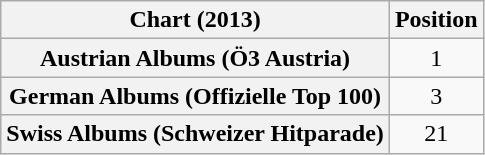<table class="wikitable sortable plainrowheaders" style="text-align:center">
<tr>
<th scope="col">Chart (2013)</th>
<th scope="col">Position</th>
</tr>
<tr>
<th scope="row">Austrian Albums (Ö3 Austria)</th>
<td>1</td>
</tr>
<tr>
<th scope="row">German Albums (Offizielle Top 100)</th>
<td>3</td>
</tr>
<tr>
<th scope="row">Swiss Albums (Schweizer Hitparade)</th>
<td>21</td>
</tr>
</table>
